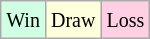<table class="wikitable">
<tr>
<td style="background-color: #d0ffe3;"><small>Win</small></td>
<td style="background-color: #ffffdd;"><small>Draw</small></td>
<td style="background-color: #ffd0e3;"><small>Loss</small></td>
</tr>
</table>
